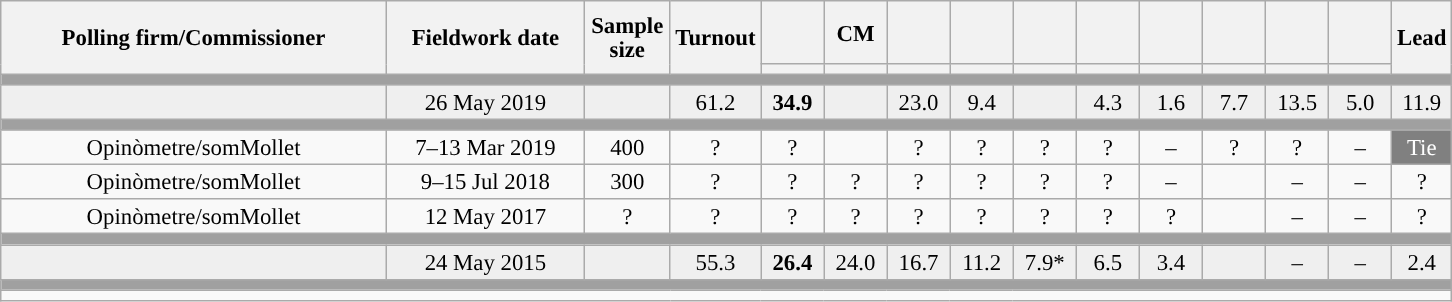<table class="wikitable collapsible collapsed" style="text-align:center; font-size:95%; line-height:16px;">
<tr style="height:42px;">
<th style="width:250px;" rowspan="2">Polling firm/Commissioner</th>
<th style="width:125px;" rowspan="2">Fieldwork date</th>
<th style="width:50px;" rowspan="2">Sample size</th>
<th style="width:45px;" rowspan="2">Turnout</th>
<th style="width:35px;"></th>
<th style="width:35px;">CM</th>
<th style="width:35px;"></th>
<th style="width:35px;"></th>
<th style="width:35px;"></th>
<th style="width:35px;"></th>
<th style="width:35px;"></th>
<th style="width:35px;"></th>
<th style="width:35px;"></th>
<th style="width:35px;"></th>
<th style="width:30px;" rowspan="2">Lead</th>
</tr>
<tr>
<th style="color:inherit;background:"></th>
<th style="color:inherit;background:"></th>
<th style="color:inherit;background:"></th>
<th style="color:inherit;background:"></th>
<th style="color:inherit;background:"></th>
<th style="color:inherit;background:"></th>
<th style="color:inherit;background:"></th>
<th style="color:inherit;background:"></th>
<th style="color:inherit;background:"></th>
<th style="color:inherit;background:"></th>
</tr>
<tr>
<td colspan="15" style="background:#A0A0A0"></td>
</tr>
<tr style="background:#EFEFEF;">
<td><strong></strong></td>
<td>26 May 2019</td>
<td></td>
<td>61.2</td>
<td><strong>34.9</strong><br></td>
<td></td>
<td>23.0<br></td>
<td>9.4<br></td>
<td></td>
<td>4.3<br></td>
<td>1.6<br></td>
<td>7.7<br></td>
<td>13.5<br></td>
<td>5.0<br></td>
<td style="background:">11.9</td>
</tr>
<tr>
<td colspan="15" style="background:#A0A0A0"></td>
</tr>
<tr>
<td>Opinòmetre/somMollet</td>
<td>7–13 Mar 2019</td>
<td>400</td>
<td>?</td>
<td>?<br></td>
<td></td>
<td>?<br></td>
<td>?<br></td>
<td>?<br></td>
<td>?<br></td>
<td>–</td>
<td>?<br></td>
<td>?<br></td>
<td>–</td>
<td style="background:gray; color:white;">Tie</td>
</tr>
<tr>
<td>Opinòmetre/somMollet</td>
<td>9–15 Jul 2018</td>
<td>300</td>
<td>?</td>
<td>?<br></td>
<td>?<br></td>
<td>?<br></td>
<td>?<br></td>
<td>?<br></td>
<td>?<br></td>
<td>–</td>
<td></td>
<td>–</td>
<td>–</td>
<td style="background:">?</td>
</tr>
<tr>
<td>Opinòmetre/somMollet</td>
<td>12 May 2017</td>
<td>?</td>
<td>?</td>
<td>?<br></td>
<td>?<br></td>
<td>?<br></td>
<td>?<br></td>
<td>?<br></td>
<td>?<br></td>
<td>?<br></td>
<td></td>
<td>–</td>
<td>–</td>
<td style="background:">?</td>
</tr>
<tr>
<td colspan="15" style="background:#A0A0A0"></td>
</tr>
<tr style="background:#EFEFEF;">
<td><strong></strong></td>
<td>24 May 2015</td>
<td></td>
<td>55.3</td>
<td><strong>26.4</strong><br></td>
<td>24.0<br></td>
<td>16.7<br></td>
<td>11.2<br></td>
<td>7.9*<br></td>
<td>6.5<br></td>
<td>3.4<br></td>
<td></td>
<td>–</td>
<td>–</td>
<td style="background:">2.4</td>
</tr>
<tr>
<td colspan="15" style="background:#A0A0A0"></td>
</tr>
<tr>
<td align="left" colspan="15"></td>
</tr>
</table>
